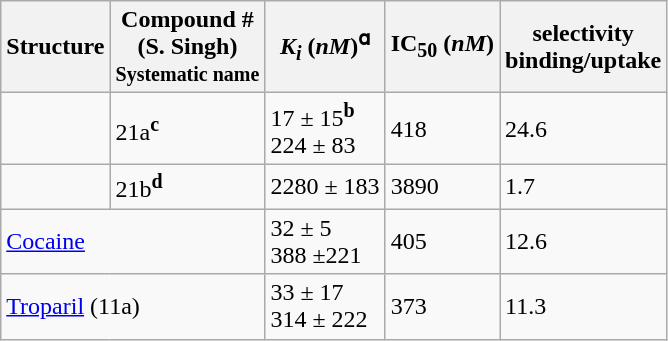<table class="wikitable sortable">
<tr>
<th>Structure</th>
<th>Compound #<br>(S. Singh)<br><small><strong>Systematic name</strong></small></th>
<th><em>K<sub>i</sub></em> (<em>nM</em>)<sup><strong>ɑ</strong></sup></th>
<th>IC<sub>50</sub> (<em>nM</em>)</th>
<th>selectivity<br>binding/uptake</th>
</tr>
<tr>
<td></td>
<td>21a<sup><strong>c</strong></sup></td>
<td>17 ± 15<sup><strong>b</strong></sup><br>224 ± 83</td>
<td>418</td>
<td>24.6</td>
</tr>
<tr>
<td></td>
<td>21b<sup><strong>d</strong></sup></td>
<td>2280 ± 183</td>
<td>3890</td>
<td>1.7</td>
</tr>
<tr>
<td colspan="2"><a href='#'>Cocaine</a></td>
<td>32 ± 5<br>388 ±221</td>
<td>405</td>
<td>12.6</td>
</tr>
<tr>
<td colspan="2"><a href='#'>Troparil</a> (11a)</td>
<td>33 ± 17<br>314 ± 222</td>
<td>373</td>
<td>11.3</td>
</tr>
</table>
